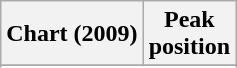<table class="wikitable">
<tr>
<th>Chart (2009)</th>
<th>Peak<br>position</th>
</tr>
<tr>
</tr>
<tr>
</tr>
<tr>
</tr>
</table>
